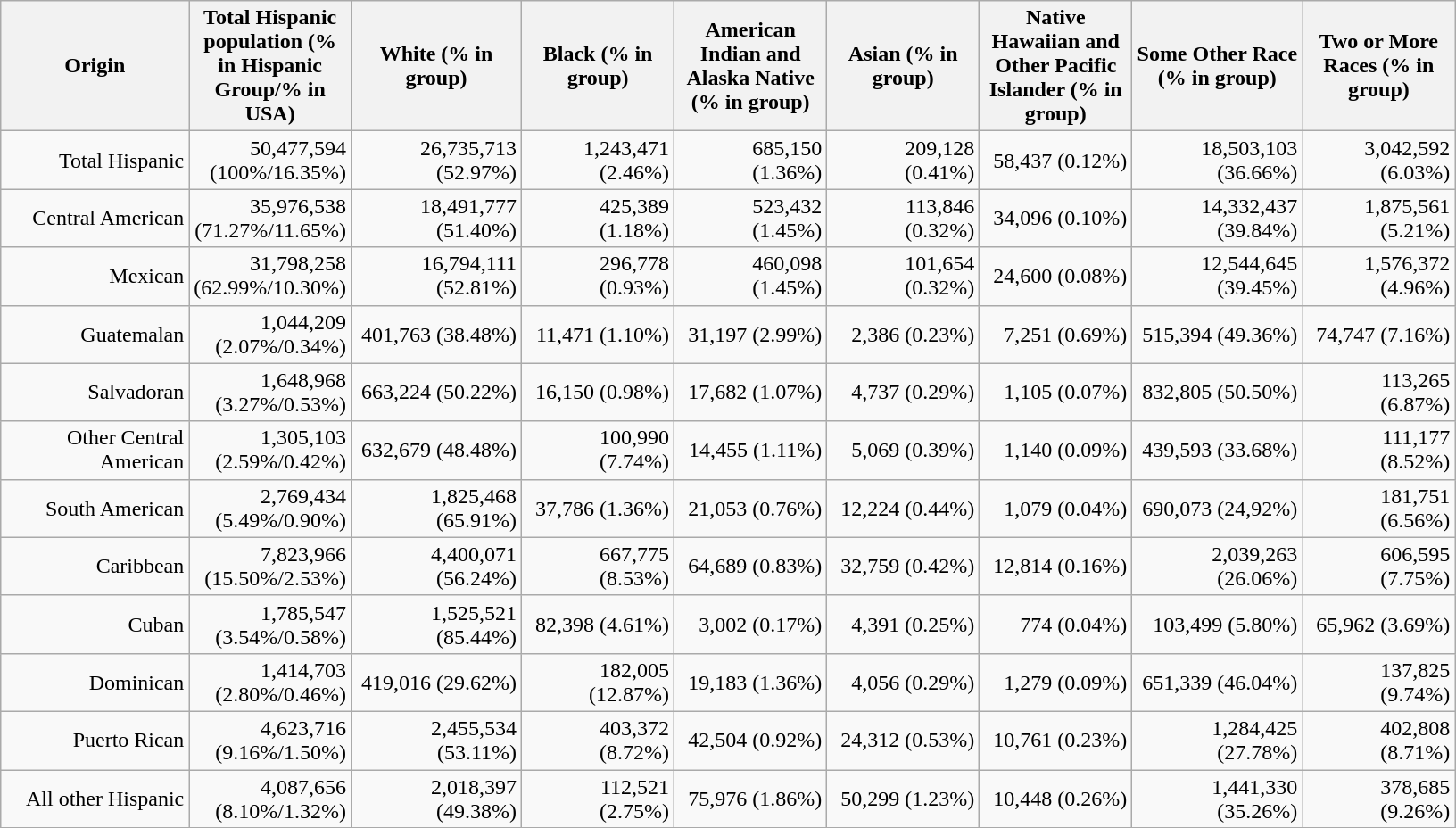<table class="wikitable col1left" style="text-align: right;">
<tr>
<th style="width:100pt;">Origin</th>
<th style="width:80pt;">Total Hispanic population (% in Hispanic Group/% in USA)</th>
<th style="width:90pt;">White (% in group)</th>
<th style="width:80pt;">Black (% in group)</th>
<th style="width:80pt;">American Indian and Alaska Native (% in group)</th>
<th style="width:80pt;">Asian (% in group)</th>
<th style="width:80pt;">Native Hawaiian and Other Pacific Islander (% in group)</th>
<th style="width:90pt;">Some Other Race (% in group)</th>
<th style="width:80pt;">Two or More Races (% in group)</th>
</tr>
<tr>
<td>Total Hispanic</td>
<td>50,477,594 (100%/16.35%)</td>
<td>26,735,713 (52.97%)</td>
<td>1,243,471 (2.46%)</td>
<td>685,150 (1.36%)</td>
<td>209,128 (0.41%)</td>
<td>58,437 (0.12%)</td>
<td>18,503,103 (36.66%)</td>
<td>3,042,592 (6.03%)</td>
</tr>
<tr>
<td>Central American</td>
<td>35,976,538 (71.27%/11.65%)</td>
<td>18,491,777 (51.40%)</td>
<td>425,389 (1.18%)</td>
<td>523,432 (1.45%)</td>
<td>113,846 (0.32%)</td>
<td>34,096 (0.10%)</td>
<td>14,332,437 (39.84%)</td>
<td>1,875,561 (5.21%)</td>
</tr>
<tr>
<td>Mexican</td>
<td>31,798,258 (62.99%/10.30%)</td>
<td>16,794,111 (52.81%)</td>
<td>296,778 (0.93%)</td>
<td>460,098 (1.45%)</td>
<td>101,654 (0.32%)</td>
<td>24,600 (0.08%)</td>
<td>12,544,645 (39.45%)</td>
<td>1,576,372 (4.96%)</td>
</tr>
<tr>
<td>Guatemalan</td>
<td>1,044,209 (2.07%/0.34%)</td>
<td>401,763 (38.48%)</td>
<td>11,471 (1.10%)</td>
<td>31,197 (2.99%)</td>
<td>2,386 (0.23%)</td>
<td>7,251 (0.69%)</td>
<td>515,394 (49.36%)</td>
<td>74,747 (7.16%)</td>
</tr>
<tr>
<td>Salvadoran</td>
<td>1,648,968 (3.27%/0.53%)</td>
<td>663,224 (50.22%)</td>
<td>16,150 (0.98%)</td>
<td>17,682 (1.07%)</td>
<td>4,737 (0.29%)</td>
<td>1,105 (0.07%)</td>
<td>832,805 (50.50%)</td>
<td>113,265 (6.87%)</td>
</tr>
<tr>
<td>Other Central American</td>
<td>1,305,103 (2.59%/0.42%)</td>
<td>632,679 (48.48%)</td>
<td>100,990 (7.74%)</td>
<td>14,455 (1.11%)</td>
<td>5,069 (0.39%)</td>
<td>1,140 (0.09%)</td>
<td>439,593 (33.68%)</td>
<td>111,177 (8.52%)</td>
</tr>
<tr>
<td>South American</td>
<td>2,769,434 (5.49%/0.90%)</td>
<td>1,825,468 (65.91%)</td>
<td>37,786 (1.36%)</td>
<td>21,053 (0.76%)</td>
<td>12,224 (0.44%)</td>
<td>1,079 (0.04%)</td>
<td>690,073 (24,92%)</td>
<td>181,751 (6.56%)</td>
</tr>
<tr>
<td>Caribbean</td>
<td>7,823,966 (15.50%/2.53%)</td>
<td>4,400,071 (56.24%)</td>
<td>667,775 (8.53%)</td>
<td>64,689 (0.83%)</td>
<td>32,759 (0.42%)</td>
<td>12,814 (0.16%)</td>
<td>2,039,263 (26.06%)</td>
<td>606,595 (7.75%)</td>
</tr>
<tr>
<td>Cuban</td>
<td>1,785,547 (3.54%/0.58%)</td>
<td>1,525,521 (85.44%)</td>
<td>82,398 (4.61%)</td>
<td>3,002 (0.17%)</td>
<td>4,391 (0.25%)</td>
<td>774 (0.04%)</td>
<td>103,499 (5.80%)</td>
<td>65,962 (3.69%)</td>
</tr>
<tr>
<td>Dominican</td>
<td>1,414,703 (2.80%/0.46%)</td>
<td>419,016 (29.62%)</td>
<td>182,005 (12.87%)</td>
<td>19,183 (1.36%)</td>
<td>4,056 (0.29%)</td>
<td>1,279 (0.09%)</td>
<td>651,339 (46.04%)</td>
<td>137,825 (9.74%)</td>
</tr>
<tr>
<td>Puerto Rican</td>
<td>4,623,716 (9.16%/1.50%)</td>
<td>2,455,534 (53.11%)</td>
<td>403,372 (8.72%)</td>
<td>42,504 (0.92%)</td>
<td>24,312 (0.53%)</td>
<td>10,761 (0.23%)</td>
<td>1,284,425 (27.78%)</td>
<td>402,808 (8.71%)</td>
</tr>
<tr>
<td>All other Hispanic</td>
<td>4,087,656 (8.10%/1.32%)</td>
<td>2,018,397 (49.38%)</td>
<td>112,521 (2.75%)</td>
<td>75,976 (1.86%)</td>
<td>50,299 (1.23%)</td>
<td>10,448 (0.26%)</td>
<td>1,441,330 (35.26%)</td>
<td>378,685 (9.26%)</td>
</tr>
</table>
